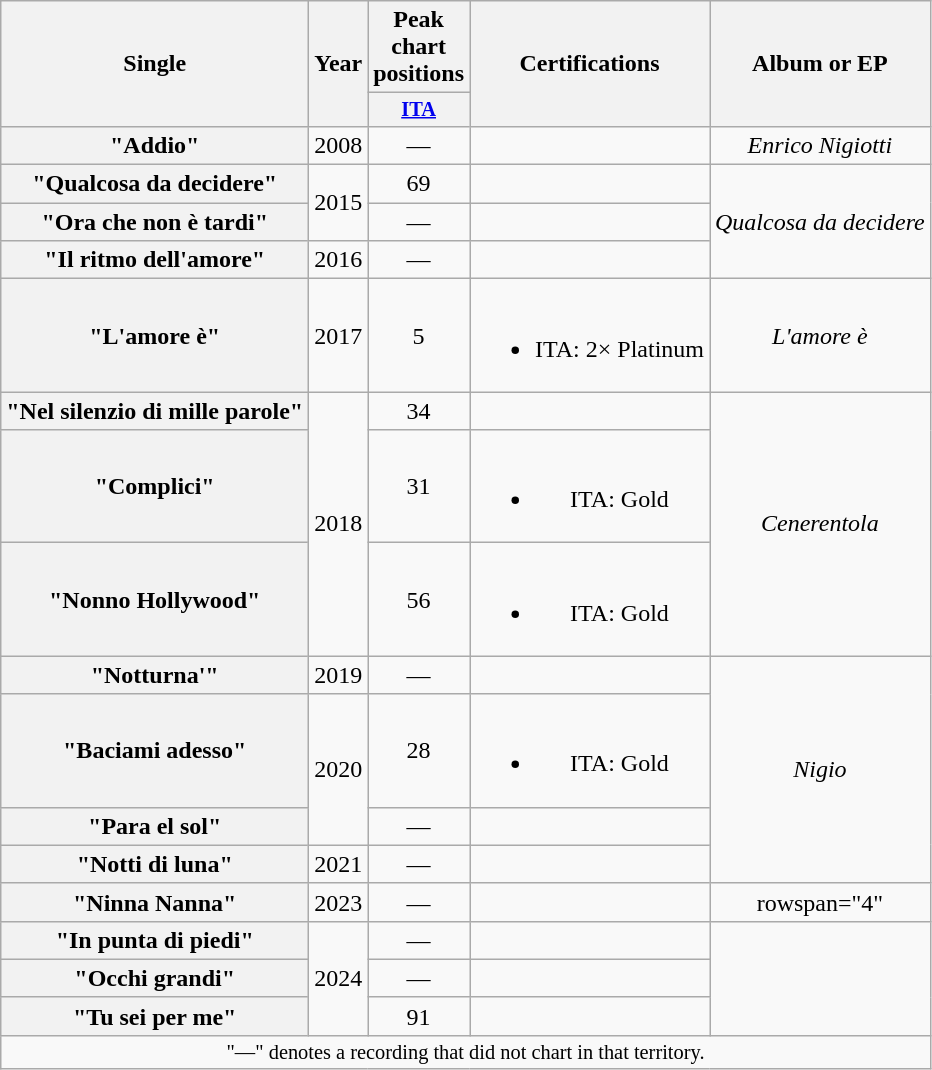<table class="wikitable plainrowheaders" border="1" style="text-align:center;">
<tr>
<th rowspan="2" scope="col">Single</th>
<th rowspan="2" scope="col">Year</th>
<th colspan="1" scope="col">Peak chart positions</th>
<th rowspan="2" scope="col">Certifications</th>
<th rowspan="2" scope="col">Album or EP</th>
</tr>
<tr>
<th scope="col" style="width:3em;font-size:85%;"><a href='#'>ITA</a><br></th>
</tr>
<tr>
<th scope="row">"Addio"</th>
<td>2008</td>
<td>—</td>
<td></td>
<td><em>Enrico Nigiotti</em></td>
</tr>
<tr>
<th scope="row">"Qualcosa da decidere"</th>
<td rowspan="2">2015</td>
<td>69</td>
<td></td>
<td rowspan="3"><em>Qualcosa da decidere</em></td>
</tr>
<tr>
<th scope="row">"Ora che non è tardi"</th>
<td>—</td>
<td></td>
</tr>
<tr>
<th scope="row">"Il ritmo dell'amore"</th>
<td>2016</td>
<td>—</td>
<td></td>
</tr>
<tr>
<th scope="row">"L'amore è"</th>
<td>2017</td>
<td>5</td>
<td><br><ul><li>ITA: 2× Platinum</li></ul></td>
<td><em>L'amore è</em></td>
</tr>
<tr>
<th scope="row">"Nel silenzio di mille parole"</th>
<td rowspan="3">2018</td>
<td>34</td>
<td></td>
<td rowspan="3"><em>Cenerentola</em></td>
</tr>
<tr>
<th scope="row">"Complici"</th>
<td>31</td>
<td><br><ul><li>ITA: Gold</li></ul></td>
</tr>
<tr>
<th scope="row">"Nonno Hollywood"</th>
<td>56</td>
<td><br><ul><li>ITA: Gold</li></ul></td>
</tr>
<tr>
<th scope="row">"Notturna'"</th>
<td>2019</td>
<td>—</td>
<td></td>
<td rowspan="4"><em>Nigio</em></td>
</tr>
<tr>
<th scope="row">"Baciami adesso"</th>
<td rowspan="2">2020</td>
<td>28</td>
<td><br><ul><li>ITA: Gold</li></ul></td>
</tr>
<tr>
<th scope="row">"Para el sol"</th>
<td>—</td>
<td></td>
</tr>
<tr>
<th scope="row">"Notti di luna"</th>
<td>2021</td>
<td>—</td>
<td></td>
</tr>
<tr>
<th scope="row">"Ninna Nanna"</th>
<td>2023</td>
<td>—</td>
<td></td>
<td>rowspan="4" </td>
</tr>
<tr>
<th scope="row">"In punta di piedi"</th>
<td rowspan="3">2024</td>
<td>—</td>
<td></td>
</tr>
<tr>
<th scope="row">"Occhi grandi"</th>
<td>—</td>
<td></td>
</tr>
<tr>
<th scope="row">"Tu sei per me"</th>
<td>91</td>
<td style="text-align:left;"></td>
</tr>
<tr>
<td colspan="5" style="text-align:center; font-size:85%;">"—" denotes a recording that did not chart in that territory.</td>
</tr>
</table>
